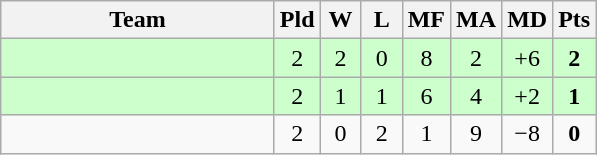<table class=wikitable style="text-align:center">
<tr>
<th width=175>Team</th>
<th width=20>Pld</th>
<th width=20>W</th>
<th width=20>L</th>
<th width=20>MF</th>
<th width=20>MA</th>
<th width=20>MD</th>
<th width=20>Pts</th>
</tr>
<tr bgcolor=ccffcc>
<td align=left></td>
<td>2</td>
<td>2</td>
<td>0</td>
<td>8</td>
<td>2</td>
<td>+6</td>
<td><strong>2</strong></td>
</tr>
<tr bgcolor=ccffcc>
<td align=left></td>
<td>2</td>
<td>1</td>
<td>1</td>
<td>6</td>
<td>4</td>
<td>+2</td>
<td><strong>1</strong></td>
</tr>
<tr>
<td align=left></td>
<td>2</td>
<td>0</td>
<td>2</td>
<td>1</td>
<td>9</td>
<td>−8</td>
<td><strong>0</strong></td>
</tr>
</table>
